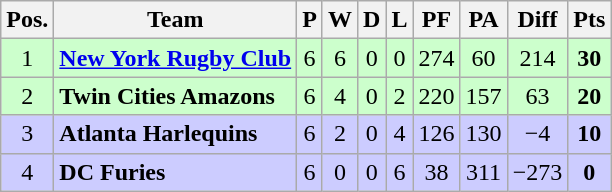<table class="wikitable" style="text-align: center;">
<tr>
<th>Pos.</th>
<th>Team</th>
<th>P</th>
<th>W</th>
<th>D</th>
<th>L</th>
<th>PF</th>
<th>PA</th>
<th>Diff</th>
<th>Pts</th>
</tr>
<tr bgcolor="ccffcc">
<td>1</td>
<td align="left"><strong><a href='#'>New York Rugby Club</a></strong></td>
<td>6</td>
<td>6</td>
<td>0</td>
<td>0</td>
<td>274</td>
<td>60</td>
<td>214</td>
<td><strong>30</strong></td>
</tr>
<tr bgcolor="ccffcc">
<td>2</td>
<td align="left"><strong>Twin Cities Amazons</strong></td>
<td>6</td>
<td>4</td>
<td>0</td>
<td>2</td>
<td>220</td>
<td>157</td>
<td>63</td>
<td><strong>20</strong></td>
</tr>
<tr bgcolor="ccccff">
<td>3</td>
<td align="left"><strong>Atlanta Harlequins</strong></td>
<td>6</td>
<td>2</td>
<td>0</td>
<td>4</td>
<td>126</td>
<td>130</td>
<td>−4</td>
<td><strong>10</strong></td>
</tr>
<tr bgcolor="ccccff">
<td>4</td>
<td align="left"><strong>DC Furies</strong></td>
<td>6</td>
<td>0</td>
<td>0</td>
<td>6</td>
<td>38</td>
<td>311</td>
<td>−273</td>
<td><strong>0</strong></td>
</tr>
</table>
